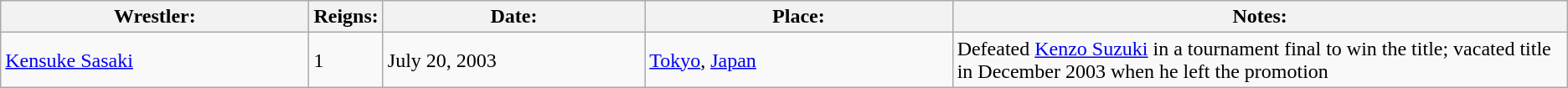<table class="wikitable">
<tr>
<th width=20%><strong>Wrestler:</strong></th>
<th width=3%><strong>Reigns:</strong></th>
<th width=17%><strong>Date:</strong></th>
<th width=20%><strong>Place:</strong></th>
<th width=40%><strong>Notes:</strong></th>
</tr>
<tr>
<td><a href='#'>Kensuke Sasaki</a></td>
<td>1</td>
<td>July 20, 2003</td>
<td><a href='#'>Tokyo</a>, <a href='#'>Japan</a></td>
<td>Defeated <a href='#'>Kenzo Suzuki</a> in a tournament final to win the title; vacated title in December 2003 when he left the promotion</td>
</tr>
</table>
